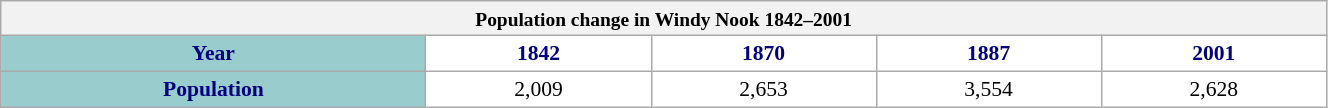<table class="wikitable" style="font-size:90%;width:70%;border:0px;text-align:center;line-height:120%;">
<tr>
<th colspan="12" style="text-align:center;font-size:90%;">Population change in Windy Nook 1842–2001</th>
</tr>
<tr>
<th style="background: #99CCCC; color: #000080" height="17">Year</th>
<th style="background: #FFFFFF; color:#000080;">1842</th>
<th style="background: #FFFFFF; color:#000080;">1870</th>
<th style="background: #FFFFFF; color:#000080;">1887</th>
<th style="background: #FFFFFF; color:#000080;">2001</th>
</tr>
<tr Align="center">
<th style="background: #99CCCC; color: #000080" height="17">Population</th>
<td style="background: #FFFFFF; color: black;">2,009</td>
<td style="background: #FFFFFF; color: black;">2,653</td>
<td style="background: #FFFFFF; color: black;">3,554</td>
<td style="background: #FFFFFF; color: black;">2,628</td>
</tr>
<tr>
</tr>
</table>
